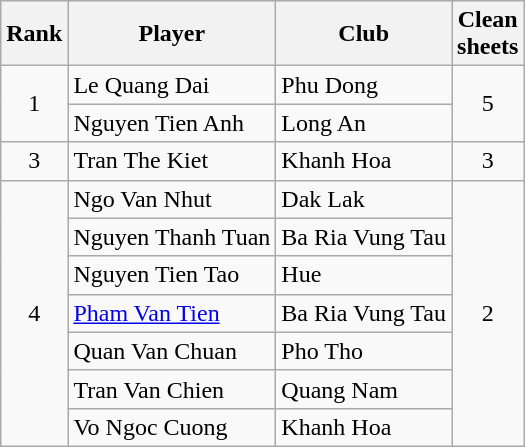<table class="wikitable" style="text-align:center">
<tr>
<th>Rank</th>
<th>Player</th>
<th>Club</th>
<th>Clean<br>sheets</th>
</tr>
<tr>
<td rowspan=2>1</td>
<td align="left"> Le Quang Dai</td>
<td align="left">Phu Dong</td>
<td rowspan=2>5</td>
</tr>
<tr>
<td align="left"> Nguyen Tien Anh</td>
<td align="left">Long An</td>
</tr>
<tr>
<td>3</td>
<td align="left"> Tran The Kiet</td>
<td align="left">Khanh Hoa</td>
<td>3</td>
</tr>
<tr>
<td rowspan=7>4</td>
<td align="left"> Ngo Van Nhut</td>
<td align="left">Dak Lak</td>
<td rowspan=7>2</td>
</tr>
<tr>
<td align="left"> Nguyen Thanh Tuan</td>
<td align="left">Ba Ria Vung Tau</td>
</tr>
<tr>
<td align="left"> Nguyen Tien Tao</td>
<td align="left">Hue</td>
</tr>
<tr>
<td align="left"> <a href='#'>Pham Van Tien</a></td>
<td align="left">Ba Ria Vung Tau</td>
</tr>
<tr>
<td align="left"> Quan Van Chuan</td>
<td align="left">Pho Tho</td>
</tr>
<tr>
<td align="left"> Tran Van Chien</td>
<td align="left">Quang Nam</td>
</tr>
<tr>
<td align="left"> Vo Ngoc Cuong</td>
<td align="left">Khanh Hoa</td>
</tr>
</table>
